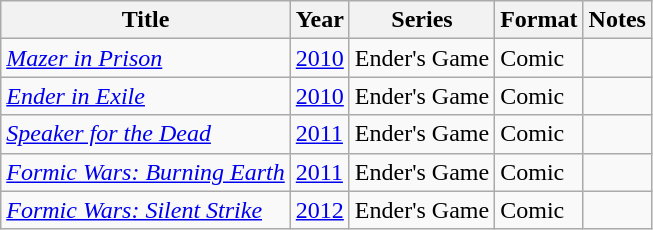<table class="wikitable sortable">
<tr>
<th>Title</th>
<th>Year</th>
<th>Series</th>
<th>Format</th>
<th class="unsortable">Notes</th>
</tr>
<tr>
<td><em><a href='#'>Mazer in Prison</a></em></td>
<td><a href='#'>2010</a></td>
<td>Ender's Game</td>
<td>Comic</td>
<td></td>
</tr>
<tr>
<td><em><a href='#'>Ender in Exile</a></em></td>
<td><a href='#'>2010</a></td>
<td>Ender's Game</td>
<td>Comic</td>
<td></td>
</tr>
<tr>
<td><em><a href='#'>Speaker for the Dead</a></em></td>
<td><a href='#'>2011</a></td>
<td>Ender's Game</td>
<td>Comic</td>
<td></td>
</tr>
<tr>
<td><em><a href='#'>Formic Wars: Burning Earth</a></em></td>
<td><a href='#'>2011</a></td>
<td>Ender's Game</td>
<td>Comic</td>
<td></td>
</tr>
<tr>
<td><em><a href='#'>Formic Wars: Silent Strike</a></em></td>
<td><a href='#'>2012</a></td>
<td>Ender's Game</td>
<td>Comic</td>
<td></td>
</tr>
</table>
